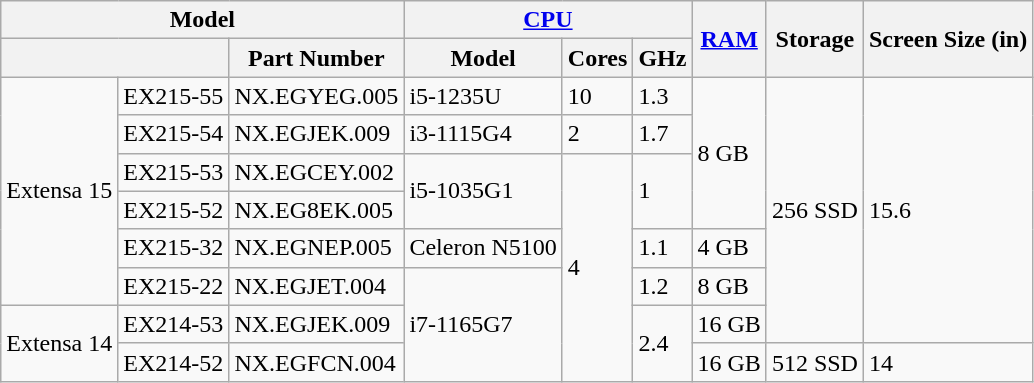<table class="wikitable">
<tr>
<th colspan="3">Model</th>
<th colspan="3"><a href='#'>CPU</a></th>
<th rowspan="2"><a href='#'>RAM</a></th>
<th rowspan="2">Storage</th>
<th rowspan="2">Screen Size (in)</th>
</tr>
<tr>
<th colspan="2"></th>
<th>Part Number</th>
<th>Model</th>
<th>Cores</th>
<th>GHz</th>
</tr>
<tr>
<td rowspan="6">Extensa 15</td>
<td>EX215-55</td>
<td>NX.EGYEG.005</td>
<td>i5-1235U</td>
<td>10</td>
<td>1.3</td>
<td rowspan="4">8 GB</td>
<td rowspan="7">256 SSD</td>
<td rowspan="7">15.6</td>
</tr>
<tr>
<td>EX215-54</td>
<td>NX.EGJEK.009</td>
<td>i3-1115G4</td>
<td>2</td>
<td>1.7</td>
</tr>
<tr>
<td>EX215-53</td>
<td>NX.EGCEY.002</td>
<td rowspan="2">i5-1035G1</td>
<td rowspan="6">4</td>
<td rowspan="2">1</td>
</tr>
<tr>
<td>EX215-52</td>
<td>NX.EG8EK.005</td>
</tr>
<tr>
<td>EX215-32</td>
<td>NX.EGNEP.005</td>
<td>Celeron N5100</td>
<td>1.1</td>
<td>4 GB</td>
</tr>
<tr>
<td>EX215-22</td>
<td>NX.EGJET.004</td>
<td rowspan="3">i7-1165G7</td>
<td>1.2</td>
<td>8 GB</td>
</tr>
<tr>
<td rowspan="2">Extensa 14</td>
<td>EX214-53</td>
<td>NX.EGJEK.009</td>
<td rowspan="2">2.4</td>
<td>16 GB</td>
</tr>
<tr>
<td>EX214-52</td>
<td>NX.EGFCN.004</td>
<td>16 GB</td>
<td>512 SSD</td>
<td>14</td>
</tr>
</table>
